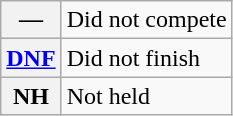<table class="wikitable">
<tr>
<th scope="row">—</th>
<td>Did not compete</td>
</tr>
<tr>
<th scope="row"><a href='#'>DNF</a></th>
<td>Did not finish</td>
</tr>
<tr>
<th scope="row">NH</th>
<td>Not held</td>
</tr>
</table>
